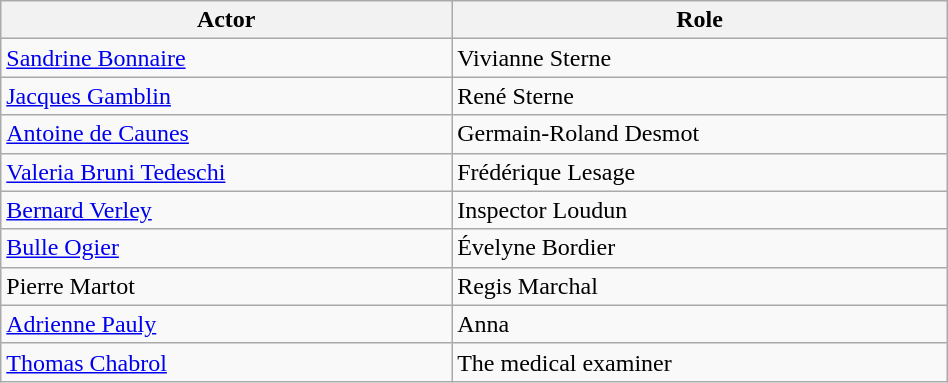<table class="wikitable" style="width:50%;">
<tr ">
<th>Actor</th>
<th>Role</th>
</tr>
<tr>
<td><a href='#'>Sandrine Bonnaire</a></td>
<td>Vivianne Sterne</td>
</tr>
<tr>
<td><a href='#'>Jacques Gamblin</a></td>
<td>René Sterne</td>
</tr>
<tr>
<td><a href='#'>Antoine de Caunes</a></td>
<td>Germain-Roland Desmot</td>
</tr>
<tr>
<td><a href='#'>Valeria Bruni Tedeschi</a></td>
<td>Frédérique Lesage</td>
</tr>
<tr>
<td><a href='#'>Bernard Verley</a></td>
<td>Inspector Loudun</td>
</tr>
<tr>
<td><a href='#'>Bulle Ogier</a></td>
<td>Évelyne Bordier</td>
</tr>
<tr>
<td>Pierre Martot</td>
<td>Regis Marchal</td>
</tr>
<tr>
<td><a href='#'>Adrienne Pauly</a></td>
<td>Anna</td>
</tr>
<tr>
<td><a href='#'>Thomas Chabrol</a></td>
<td>The medical examiner</td>
</tr>
</table>
